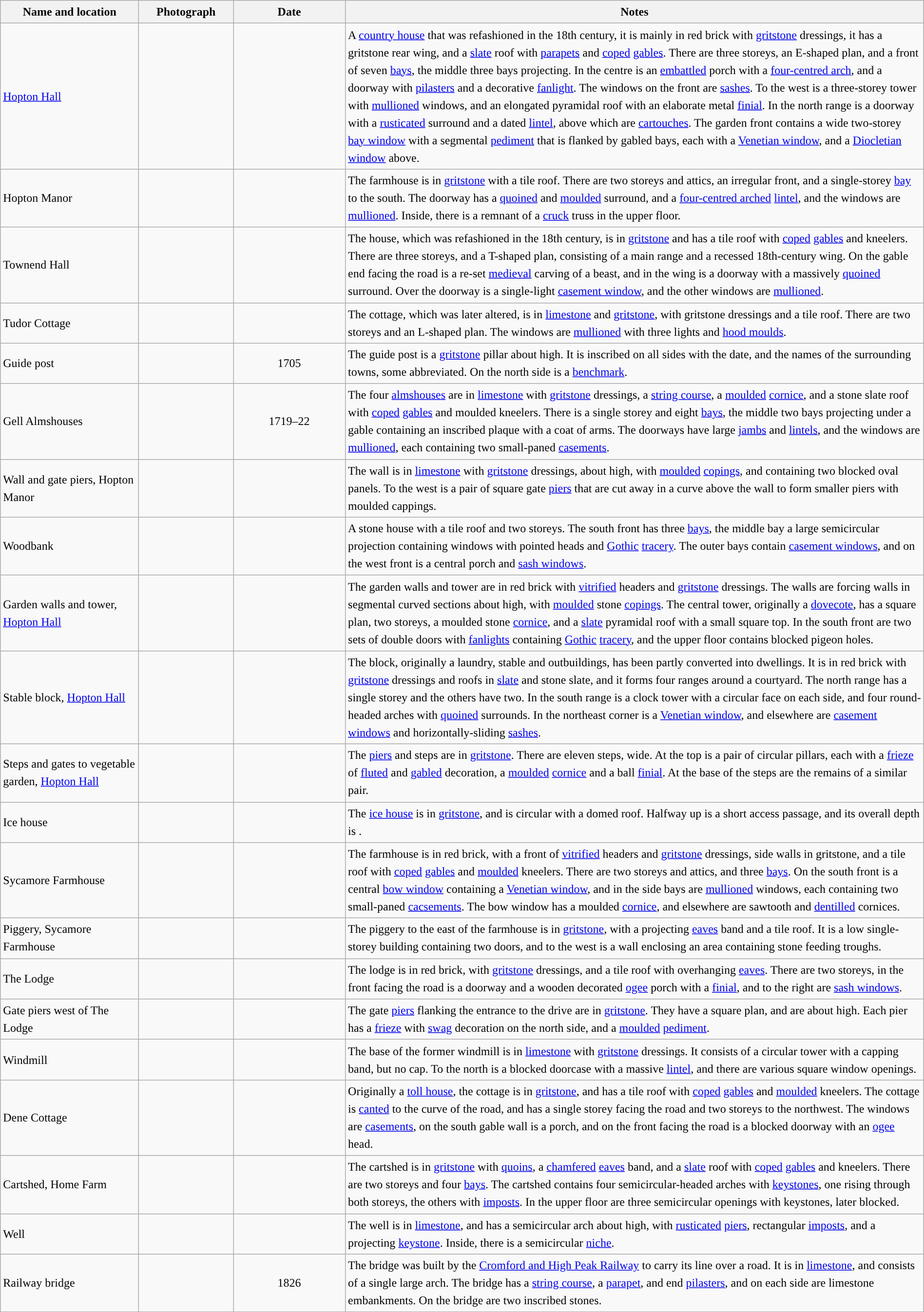<table class="wikitable sortable plainrowheaders" style="width:100%;border:0px;text-align:left;line-height:150%;">
<tr>
<th scope="col"  style="width:150px">Name and location</th>
<th scope="col"  style="width:100px" class="unsortable">Photograph</th>
<th scope="col"  style="width:120px">Date</th>
<th scope="col"  style="width:650px" class="unsortable">Notes</th>
</tr>
<tr>
<td><a href='#'>Hopton Hall</a><br><small></small></td>
<td></td>
<td align="center"></td>
<td>A <a href='#'>country house</a> that was refashioned in the 18th century, it is mainly in red brick with <a href='#'>gritstone</a> dressings, it has a gritstone rear wing, and a <a href='#'>slate</a> roof with <a href='#'>parapets</a> and <a href='#'>coped</a> <a href='#'>gables</a>.  There are three storeys, an E-shaped plan, and a front of seven <a href='#'>bays</a>, the middle three bays projecting.  In the centre is an <a href='#'>embattled</a> porch with a <a href='#'>four-centred arch</a>, and a doorway with <a href='#'>pilasters</a> and a decorative <a href='#'>fanlight</a>. The windows on the front are <a href='#'>sashes</a>.  To the west is a three-storey tower with <a href='#'>mullioned</a> windows, and an elongated pyramidal roof with an elaborate metal <a href='#'>finial</a>.  In the north range is a doorway with a <a href='#'>rusticated</a> surround and a dated <a href='#'>lintel</a>, above which are <a href='#'>cartouches</a>.  The garden front contains a wide two-storey <a href='#'>bay window</a> with a segmental <a href='#'>pediment</a> that is flanked by gabled bays, each with a <a href='#'>Venetian window</a>, and a <a href='#'>Diocletian window</a> above.</td>
</tr>
<tr>
<td>Hopton Manor<br><small></small></td>
<td></td>
<td align="center"></td>
<td>The farmhouse is in <a href='#'>gritstone</a> with a tile roof.  There are two storeys and attics, an irregular front, and a single-storey <a href='#'>bay</a> to the south.  The doorway has a <a href='#'>quoined</a> and <a href='#'>moulded</a> surround, and a <a href='#'>four-centred arched</a> <a href='#'>lintel</a>, and the windows are <a href='#'>mullioned</a>.  Inside, there is a remnant of a <a href='#'>cruck</a> truss in the upper floor.</td>
</tr>
<tr>
<td>Townend Hall<br><small></small></td>
<td></td>
<td align="center"></td>
<td>The house, which was refashioned in the 18th century, is in <a href='#'>gritstone</a> and has a tile roof with <a href='#'>coped</a> <a href='#'>gables</a> and kneelers.  There are three storeys, and a T-shaped plan, consisting of a main range and a recessed 18th-century wing.  On the gable end facing the road is a re-set <a href='#'>medieval</a> carving of a beast, and in the wing is a doorway with a massively <a href='#'>quoined</a> surround.  Over the doorway is a single-light <a href='#'>casement window</a>, and the other windows are <a href='#'>mullioned</a>.</td>
</tr>
<tr>
<td>Tudor Cottage<br><small></small></td>
<td></td>
<td align="center"></td>
<td>The cottage, which was later altered, is in <a href='#'>limestone</a> and <a href='#'>gritstone</a>, with gritstone dressings and a tile roof.  There are two storeys and an L-shaped plan.  The windows are <a href='#'>mullioned</a> with three lights and <a href='#'>hood moulds</a>.</td>
</tr>
<tr>
<td>Guide post<br><small></small></td>
<td></td>
<td align="center">1705</td>
<td>The guide post is a <a href='#'>gritstone</a> pillar about  high.  It is inscribed on all sides with the date, and the names of the surrounding towns, some abbreviated.  On the north side is a <a href='#'>benchmark</a>.</td>
</tr>
<tr>
<td>Gell Almshouses<br><small></small></td>
<td></td>
<td align="center">1719–22</td>
<td>The four <a href='#'>almshouses</a> are in <a href='#'>limestone</a> with <a href='#'>gritstone</a> dressings, a <a href='#'>string course</a>, a <a href='#'>moulded</a> <a href='#'>cornice</a>, and a stone slate roof with <a href='#'>coped</a> <a href='#'>gables</a> and moulded kneelers.  There is a single storey and eight <a href='#'>bays</a>, the middle two bays projecting under a gable containing an inscribed plaque with a coat of arms.  The doorways have large <a href='#'>jambs</a> and <a href='#'>lintels</a>, and the windows are <a href='#'>mullioned</a>, each containing two small-paned <a href='#'>casements</a>.</td>
</tr>
<tr>
<td>Wall and gate piers, Hopton Manor<br><small></small></td>
<td></td>
<td align="center"></td>
<td>The wall is in <a href='#'>limestone</a> with <a href='#'>gritstone</a> dressings, about  high, with <a href='#'>moulded</a> <a href='#'>copings</a>, and containing two blocked oval panels.  To the west is a pair of square gate <a href='#'>piers</a> that are cut away in a curve above the wall to form smaller piers with moulded cappings.</td>
</tr>
<tr>
<td>Woodbank<br><small></small></td>
<td></td>
<td align="center"></td>
<td>A stone house with a tile roof and two storeys.  The south front has three <a href='#'>bays</a>, the middle bay a large semicircular projection containing windows with pointed heads and <a href='#'>Gothic</a> <a href='#'>tracery</a>.  The outer bays contain <a href='#'>casement windows</a>, and on the west front is a central porch and <a href='#'>sash windows</a>.</td>
</tr>
<tr>
<td>Garden walls and tower, <a href='#'>Hopton Hall</a><br><small></small></td>
<td></td>
<td align="center"></td>
<td>The garden walls and tower are in red brick with <a href='#'>vitrified</a> headers and <a href='#'>gritstone</a> dressings.  The walls are forcing walls in segmental curved sections about  high, with <a href='#'>moulded</a> stone <a href='#'>copings</a>.  The central tower, originally a <a href='#'>dovecote</a>, has a square plan, two storeys, a moulded stone <a href='#'>cornice</a>, and a <a href='#'>slate</a> pyramidal roof with a small square top.  In the south front are two sets of double doors with <a href='#'>fanlights</a> containing <a href='#'>Gothic</a> <a href='#'>tracery</a>, and the upper floor contains blocked pigeon holes.</td>
</tr>
<tr>
<td>Stable block, <a href='#'>Hopton Hall</a><br><small></small></td>
<td></td>
<td align="center"></td>
<td>The block, originally a laundry, stable and outbuildings, has been partly converted into dwellings.  It is in red brick with <a href='#'>gritstone</a> dressings and roofs in <a href='#'>slate</a> and stone slate, and it forms four ranges around a courtyard.  The north range has a single storey and the others have two.  In the south range is a clock tower with a circular face on each side, and four round-headed arches with <a href='#'>quoined</a> surrounds.  In the northeast corner is a <a href='#'>Venetian window</a>, and elsewhere are <a href='#'>casement windows</a> and horizontally-sliding <a href='#'>sashes</a>.</td>
</tr>
<tr>
<td>Steps and gates to vegetable garden, <a href='#'>Hopton Hall</a><br><small></small></td>
<td></td>
<td align="center"></td>
<td>The <a href='#'>piers</a> and steps are in <a href='#'>gritstone</a>.  There are eleven steps,  wide.  At the top is a pair of circular pillars, each with a <a href='#'>frieze</a> of <a href='#'>fluted</a> and <a href='#'>gabled</a> decoration, a <a href='#'>moulded</a> <a href='#'>cornice</a> and a ball <a href='#'>finial</a>.  At the base of the steps are the remains of a similar pair.</td>
</tr>
<tr>
<td>Ice house<br><small></small></td>
<td></td>
<td align="center"></td>
<td>The <a href='#'>ice house</a> is in <a href='#'>gritstone</a>, and is circular with a domed roof.  Halfway up is a short access passage, and its overall depth is .</td>
</tr>
<tr>
<td>Sycamore Farmhouse<br><small></small></td>
<td></td>
<td align="center"></td>
<td>The farmhouse is in red brick, with a front of <a href='#'>vitrified</a> headers and <a href='#'>gritstone</a> dressings, side walls in gritstone, and a tile roof with <a href='#'>coped</a> <a href='#'>gables</a> and <a href='#'>moulded</a> kneelers. There are two storeys and attics, and three <a href='#'>bays</a>.  On the south front is a central <a href='#'>bow window</a> containing a <a href='#'>Venetian window</a>, and in the side bays are <a href='#'>mullioned</a> windows, each containing two small-paned <a href='#'>cacsements</a>.  The bow window has a moulded <a href='#'>cornice</a>, and elsewhere are sawtooth and <a href='#'>dentilled</a> cornices.</td>
</tr>
<tr>
<td>Piggery, Sycamore Farmhouse<br><small></small></td>
<td></td>
<td align="center"></td>
<td>The piggery to the east of the farmhouse is in <a href='#'>gritstone</a>, with a projecting <a href='#'>eaves</a> band and a tile roof.  It is a low single-storey building containing two doors, and to the west is a wall enclosing an area containing stone feeding troughs.</td>
</tr>
<tr>
<td>The Lodge<br><small></small></td>
<td></td>
<td align="center"></td>
<td>The lodge is in red brick, with <a href='#'>gritstone</a> dressings, and a tile roof with overhanging <a href='#'>eaves</a>.  There are two storeys, in the front facing the road is a doorway and a wooden decorated <a href='#'>ogee</a> porch with a <a href='#'>finial</a>, and to the right are <a href='#'>sash windows</a>.</td>
</tr>
<tr>
<td>Gate piers west of The Lodge<br><small></small></td>
<td></td>
<td align="center"></td>
<td>The gate <a href='#'>piers</a> flanking the entrance to the drive are in <a href='#'>gritstone</a>.  They have a square plan, and are about  high.  Each pier has a <a href='#'>frieze</a> with <a href='#'>swag</a> decoration on the north side, and a <a href='#'>moulded</a> <a href='#'>pediment</a>.</td>
</tr>
<tr>
<td>Windmill<br><small></small></td>
<td></td>
<td align="center"></td>
<td>The base of the former windmill is in <a href='#'>limestone</a> with <a href='#'>gritstone</a> dressings.  It consists of a circular tower with a capping band, but no cap.  To the north is a blocked doorcase with a massive <a href='#'>lintel</a>, and there are various square window openings.</td>
</tr>
<tr>
<td>Dene Cottage<br><small></small></td>
<td></td>
<td align="center"></td>
<td>Originally a <a href='#'>toll house</a>, the cottage is in <a href='#'>gritstone</a>, and has a tile roof with <a href='#'>coped</a> <a href='#'>gables</a> and <a href='#'>moulded</a> kneelers.  The cottage is <a href='#'>canted</a> to the curve of the road, and has a single storey facing the road and two storeys to the northwest.  The windows are <a href='#'>casements</a>, on the south gable wall is a porch, and on the front facing the road is a blocked doorway with an <a href='#'>ogee</a> head.</td>
</tr>
<tr>
<td>Cartshed, Home Farm<br><small></small></td>
<td></td>
<td align="center"></td>
<td>The cartshed is in <a href='#'>gritstone</a> with <a href='#'>quoins</a>, a <a href='#'>chamfered</a> <a href='#'>eaves</a> band, and a <a href='#'>slate</a> roof with <a href='#'>coped</a> <a href='#'>gables</a> and kneelers.  There are two storeys and four <a href='#'>bays</a>.  The cartshed contains four semicircular-headed arches with <a href='#'>keystones</a>, one rising through both storeys, the others with <a href='#'>imposts</a>.  In the upper floor are three semicircular openings with keystones, later blocked.</td>
</tr>
<tr>
<td>Well<br><small></small></td>
<td></td>
<td align="center"></td>
<td>The well is in <a href='#'>limestone</a>, and has a semicircular arch about  high, with <a href='#'>rusticated</a> <a href='#'>piers</a>, rectangular <a href='#'>imposts</a>, and a projecting <a href='#'>keystone</a>.  Inside, there is a semicircular <a href='#'>niche</a>.</td>
</tr>
<tr>
<td>Railway bridge<br><small></small></td>
<td></td>
<td align="center">1826</td>
<td>The bridge was built by the <a href='#'>Cromford and High Peak Railway</a> to carry its line over a road.  It is in <a href='#'>limestone</a>, and consists of a single large arch.  The bridge has a <a href='#'>string course</a>, a <a href='#'>parapet</a>, and end <a href='#'>pilasters</a>, and on each side are limestone embankments.  On the bridge are two inscribed stones.</td>
</tr>
<tr>
</tr>
</table>
